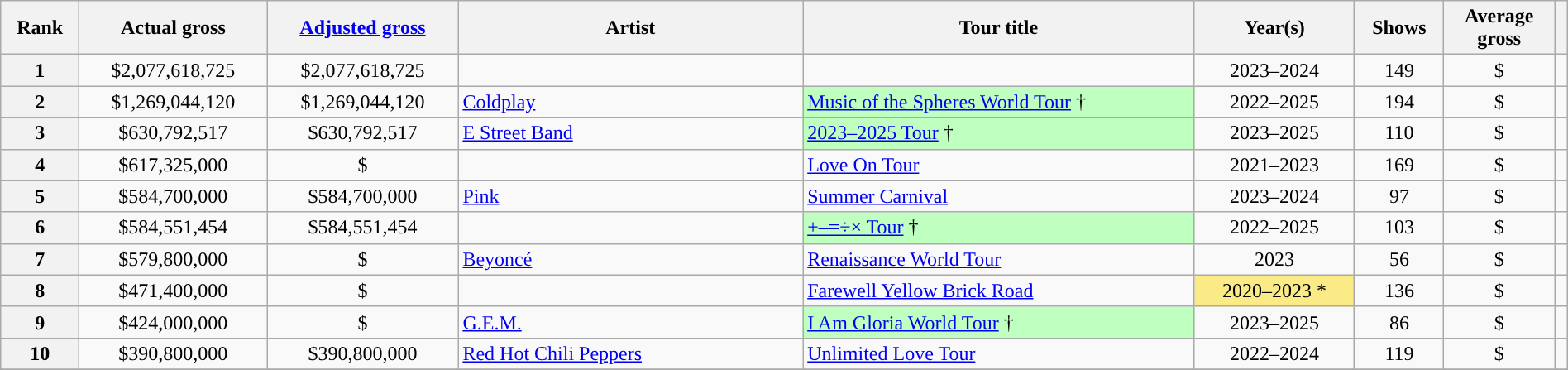<table class="wikitable sortable plainrowheaders" style="text-align:center;" width=100%>
<tr>
<th class="unsortable">Rank</th>
<th>Actual gross</th>
<th><a href='#'>Adjusted gross</a> <br></th>
<th width=22%>Artist</th>
<th width=25%>Tour title</th>
<th>Year(s)</th>
<th>Shows</th>
<th>Average<br>gross</th>
<th class="unsortable"></th>
</tr>
<tr>
<th>1</th>
<td>$2,077,618,725</td>
<td>$2,077,618,725</td>
<td style="text-align:left"></td>
<td style="text-align:left"></td>
<td>2023–2024</td>
<td>149</td>
<td>$</td>
<td style="text-align:center"></td>
</tr>
<tr>
<th>2</th>
<td>$1,269,044,120</td>
<td>$1,269,044,120</td>
<td style="text-align:left"><a href='#'>Coldplay</a></td>
<td style="text-align:left; background:#BFFFC0;"><a href='#'>Music of the Spheres World Tour</a> †</td>
<td>2022–2025</td>
<td>194</td>
<td>$</td>
<td style="text-align:center"></td>
</tr>
<tr>
<th>3</th>
<td>$630,792,517</td>
<td>$630,792,517</td>
<td style="text-align:left"><a href='#'>E Street Band</a></td>
<td style="text-align:left; background:#BFFFC0;"><a href='#'>2023–2025 Tour</a> †</td>
<td>2023–2025</td>
<td>110</td>
<td>$</td>
<td></td>
</tr>
<tr>
<th>4</th>
<td>$617,325,000</td>
<td>$</td>
<td style="text-align:left"></td>
<td style="text-align:left"><a href='#'>Love On Tour</a></td>
<td>2021–2023</td>
<td>169</td>
<td>$</td>
<td style="text-align:center"></td>
</tr>
<tr>
<th>5</th>
<td>$584,700,000</td>
<td>$584,700,000</td>
<td style="text-align:left"><a href='#'>Pink</a></td>
<td style="text-align:left;"><a href='#'>Summer Carnival</a></td>
<td>2023–2024</td>
<td>97</td>
<td>$</td>
<td style="text-align:center"></td>
</tr>
<tr>
<th>6</th>
<td>$584,551,454</td>
<td>$584,551,454</td>
<td style="text-align:left"></td>
<td style="text-align:left; background:#BFFFC0;"><a href='#'>+–=÷× Tour</a> †</td>
<td>2022–2025</td>
<td>103</td>
<td>$</td>
<td style="text-align:center"></td>
</tr>
<tr>
<th>7</th>
<td>$579,800,000</td>
<td>$</td>
<td style="text-align:left"><a href='#'>Beyoncé</a></td>
<td style="text-align:left"><a href='#'>Renaissance World Tour</a></td>
<td>2023</td>
<td>56</td>
<td>$</td>
<td style="text-align:center"></td>
</tr>
<tr>
<th>8</th>
<td>$471,400,000</td>
<td>$</td>
<td style="text-align:left"></td>
<td style="text-align:left"><a href='#'>Farewell Yellow Brick Road</a></td>
<td style="background:#FAEB86;">2020–2023 *</td>
<td>136</td>
<td>$</td>
<td style="text-align:center"></td>
</tr>
<tr>
<th>9</th>
<td>$424,000,000</td>
<td>$</td>
<td style="text-align:left;"><a href='#'>G.E.M.</a></td>
<td style="text-align:left; background:#BFFFC0;"><a href='#'>I Am Gloria World Tour</a> †</td>
<td>2023–2025</td>
<td>86</td>
<td>$</td>
<td style="text-align:center"></td>
</tr>
<tr>
<th>10</th>
<td>$390,800,000</td>
<td>$390,800,000</td>
<td style="text-align:left"><a href='#'>Red Hot Chili Peppers</a></td>
<td style="text-align:left;"><a href='#'>Unlimited Love Tour</a></td>
<td>2022–2024</td>
<td>119</td>
<td>$</td>
<td style="text-align:center"></td>
</tr>
<tr>
</tr>
</table>
